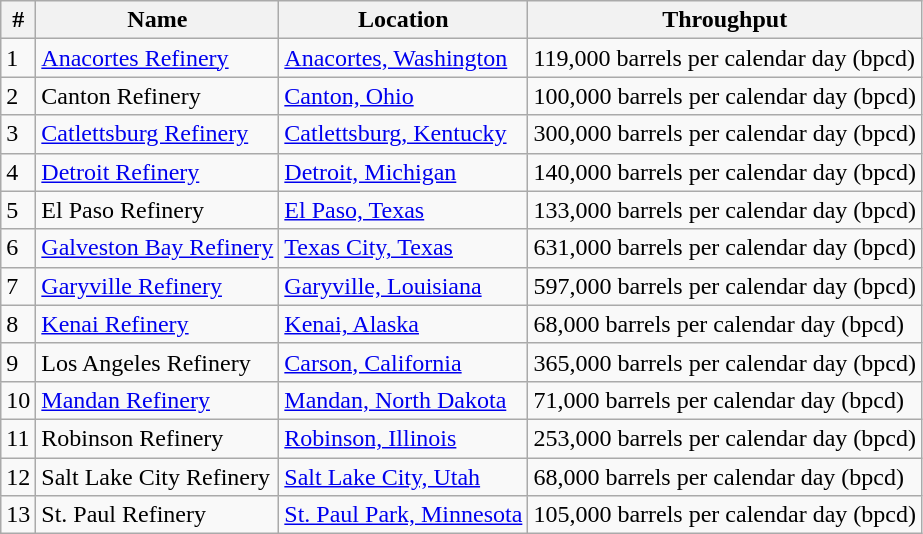<table class="wikitable sortable">
<tr>
<th scope="col">#</th>
<th scope="col">Name</th>
<th scope="col">Location</th>
<th scope="col">Throughput</th>
</tr>
<tr scope="row">
<td>1</td>
<td><a href='#'>Anacortes Refinery</a></td>
<td><a href='#'>Anacortes, Washington</a></td>
<td>119,000 barrels per calendar day (bpcd)</td>
</tr>
<tr scope="row">
<td>2</td>
<td>Canton Refinery</td>
<td><a href='#'>Canton, Ohio</a></td>
<td>100,000 barrels per calendar day (bpcd)</td>
</tr>
<tr scope="row">
<td>3</td>
<td><a href='#'>Catlettsburg Refinery</a></td>
<td><a href='#'>Catlettsburg, Kentucky</a></td>
<td>300,000 barrels per calendar day (bpcd)</td>
</tr>
<tr scope="row">
<td>4</td>
<td><a href='#'>Detroit Refinery</a></td>
<td><a href='#'>Detroit, Michigan</a></td>
<td>140,000 barrels per calendar day (bpcd)</td>
</tr>
<tr scope="row">
<td>5</td>
<td>El Paso Refinery</td>
<td><a href='#'>El Paso, Texas</a></td>
<td>133,000 barrels per calendar day (bpcd)</td>
</tr>
<tr scope="row">
<td>6</td>
<td><a href='#'>Galveston Bay Refinery</a></td>
<td><a href='#'>Texas City, Texas</a></td>
<td>631,000 barrels per calendar day (bpcd)</td>
</tr>
<tr scope="row">
<td>7</td>
<td><a href='#'>Garyville Refinery</a></td>
<td><a href='#'>Garyville, Louisiana</a></td>
<td>597,000 barrels per calendar day (bpcd)</td>
</tr>
<tr scope="row">
<td>8</td>
<td><a href='#'>Kenai Refinery</a></td>
<td><a href='#'>Kenai, Alaska</a></td>
<td>68,000 barrels per calendar day (bpcd)</td>
</tr>
<tr scope="row">
<td>9</td>
<td>Los Angeles Refinery</td>
<td><a href='#'>Carson, California</a></td>
<td>365,000 barrels per calendar day (bpcd)</td>
</tr>
<tr scope="row">
<td>10</td>
<td><a href='#'>Mandan Refinery</a></td>
<td><a href='#'>Mandan, North Dakota</a></td>
<td>71,000 barrels per calendar day (bpcd)</td>
</tr>
<tr scope="row">
<td>11</td>
<td>Robinson Refinery</td>
<td><a href='#'>Robinson, Illinois</a></td>
<td>253,000 barrels per calendar day (bpcd)</td>
</tr>
<tr scope="row">
<td>12</td>
<td>Salt Lake City Refinery</td>
<td><a href='#'>Salt Lake City, Utah</a></td>
<td>68,000 barrels per calendar day (bpcd)</td>
</tr>
<tr scope="row">
<td>13</td>
<td>St. Paul Refinery</td>
<td><a href='#'>St. Paul Park, Minnesota</a></td>
<td>105,000 barrels per calendar day (bpcd)</td>
</tr>
</table>
